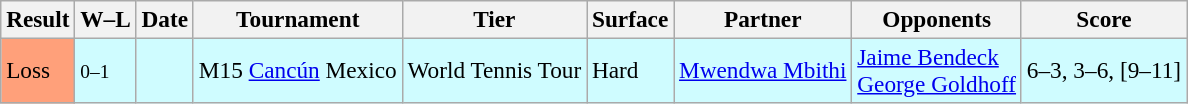<table class="sortable wikitable" style=font-size:97%>
<tr>
<th>Result</th>
<th class="unsortable">W–L</th>
<th>Date</th>
<th>Tournament</th>
<th>Tier</th>
<th>Surface</th>
<th>Partner</th>
<th>Opponents</th>
<th class="unsortable">Score</th>
</tr>
<tr bgcolor=#cffcff>
<td bgcolor=FFA07A>Loss</td>
<td><small>0–1</small></td>
<td></td>
<td> M15 <a href='#'>Cancún</a> Mexico</td>
<td>World Tennis Tour</td>
<td>Hard</td>
<td> <a href='#'>Mwendwa Mbithi</a></td>
<td> <a href='#'>Jaime Bendeck</a><br> <a href='#'>George Goldhoff</a></td>
<td>6–3, 3–6, [9–11]</td>
</tr>
</table>
